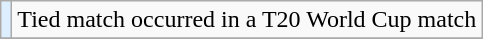<table class="wikitable">
<tr>
<td style="background:#def;"></td>
<td>Tied match occurred in a T20 World Cup match</td>
</tr>
<tr>
</tr>
</table>
